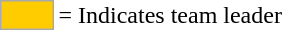<table>
<tr>
<td style="background:#fc0; border:1px solid #aaa; width:2em;"></td>
<td>= Indicates team leader</td>
</tr>
</table>
